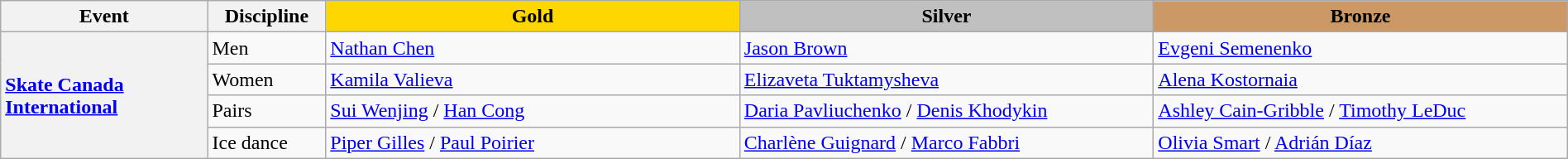<table class="wikitable unsortable" style="text-align:left; width:100%;">
<tr>
<th scope="col" style="width:10%">Event</th>
<th scope="col" style="width:5%">Discipline</th>
<td scope="col" style="text-align:center; width:20%; background:gold"><strong>Gold</strong></td>
<td scope="col" style="text-align:center; width:20%; background:silver"><strong>Silver</strong></td>
<td scope="col" style="text-align:center; width:20%; background:#c96"><strong>Bronze</strong></td>
</tr>
<tr>
<th scope="row" style="text-align:left" rowspan="4"> <a href='#'>Skate Canada International</a></th>
<td>Men</td>
<td> <a href='#'>Nathan Chen</a></td>
<td> <a href='#'>Jason Brown</a></td>
<td> <a href='#'>Evgeni Semenenko</a></td>
</tr>
<tr>
<td>Women</td>
<td> <a href='#'>Kamila Valieva</a></td>
<td> <a href='#'>Elizaveta Tuktamysheva</a></td>
<td> <a href='#'>Alena Kostornaia</a></td>
</tr>
<tr>
<td>Pairs</td>
<td> <a href='#'>Sui Wenjing</a> / <a href='#'>Han Cong</a></td>
<td> <a href='#'>Daria Pavliuchenko</a> / <a href='#'>Denis Khodykin</a></td>
<td> <a href='#'>Ashley Cain-Gribble</a> / <a href='#'>Timothy LeDuc</a></td>
</tr>
<tr>
<td>Ice dance</td>
<td> <a href='#'>Piper Gilles</a> / <a href='#'>Paul Poirier</a></td>
<td> <a href='#'>Charlène Guignard</a> / <a href='#'>Marco Fabbri</a></td>
<td> <a href='#'>Olivia Smart</a> / <a href='#'>Adrián Díaz</a></td>
</tr>
</table>
